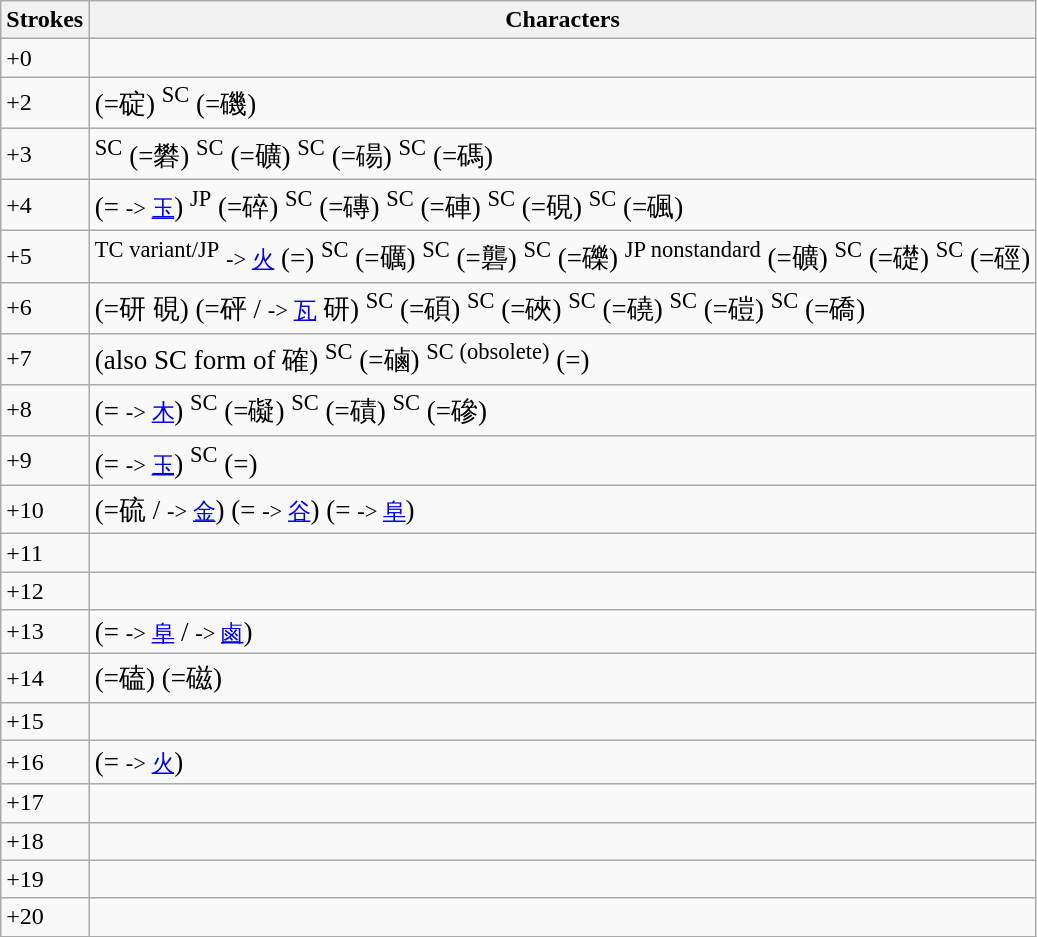<table class="wikitable">
<tr>
<th>Strokes</th>
<th>Characters</th>
</tr>
<tr>
<td>+0</td>
<td style="font-size: large;"></td>
</tr>
<tr>
<td>+2</td>
<td style="font-size: large;"> (=碇)  <sup>SC</sup> (=磯)</td>
</tr>
<tr>
<td>+3</td>
<td style="font-size: large;">       <sup>SC</sup> (=礬) <sup>SC</sup> (=礦) <sup>SC</sup> (=碭) <sup>SC</sup> (=碼)</td>
</tr>
<tr>
<td>+4</td>
<td style="font-size: large;">       (= <small>-> <a href='#'>玉</a></small>)              <sup>JP</sup> (=碎) <sup>SC</sup> (=磚) <sup>SC</sup> (=硨)   <sup>SC</sup> (=硯)  <sup>SC</sup> (=碸)</td>
</tr>
<tr>
<td>+5</td>
<td style="font-size: large;">                     <sup>TC variant/JP</sup> <small>-> <a href='#'>火</a></small> (=)        <sup>SC</sup> (=礪) <sup>SC</sup> (=礱)   <sup>SC</sup> (=礫) <sup>JP nonstandard</sup> (=礦) <sup>SC</sup> (=礎) <sup>SC</sup> (=硜)</td>
</tr>
<tr>
<td>+6</td>
<td style="font-size: large;">              (=研 硯)   (=砰 /  <small>-> <a href='#'>瓦</a></small> 研)    <sup>SC</sup> (=碩) <sup>SC</sup> (=硤) <sup>SC</sup> (=磽)  <sup>SC</sup> (=磑) <sup>SC</sup> (=礄) </td>
</tr>
<tr>
<td>+7</td>
<td style="font-size: large;">                   (also SC form of 確)       <sup>SC</sup> (=磠)  <sup>SC (obsolete)</sup> (=)</td>
</tr>
<tr>
<td>+8</td>
<td style="font-size: large;">         (= <small>-> <a href='#'>木</a></small>)            <sup>SC</sup> (=礙)              <sup>SC</sup> (=磧) <sup>SC</sup> (=磣) </td>
</tr>
<tr>
<td>+9</td>
<td style="font-size: large;">                    (= <small>-> <a href='#'>玉</a></small>) <sup>SC</sup> (=)         </td>
</tr>
<tr>
<td>+10</td>
<td style="font-size: large;">        (=硫 /  <small>-> <a href='#'>金</a></small>)             (= <small>-> <a href='#'>谷</a></small>)     (= <small>-> <a href='#'>阜</a></small>)         </td>
</tr>
<tr>
<td>+11</td>
<td style="font-size: large;">                  </td>
</tr>
<tr>
<td>+12</td>
<td style="font-size: large;">                      </td>
</tr>
<tr>
<td>+13</td>
<td style="font-size: large;"> (= <small>-> <a href='#'>阜</a></small> /  <small>-> <a href='#'>鹵</a></small>)                </td>
</tr>
<tr>
<td>+14</td>
<td style="font-size: large;">    (=磕)       (=磁) </td>
</tr>
<tr>
<td>+15</td>
<td style="font-size: large;">          </td>
</tr>
<tr>
<td>+16</td>
<td style="font-size: large;">  (= <small>-> <a href='#'>火</a></small>)      </td>
</tr>
<tr>
<td>+17</td>
<td style="font-size: large;"></td>
</tr>
<tr>
<td>+18</td>
<td style="font-size: large;"> </td>
</tr>
<tr>
<td>+19</td>
<td style="font-size: large;"></td>
</tr>
<tr>
<td>+20</td>
<td style="font-size: large;"></td>
</tr>
</table>
